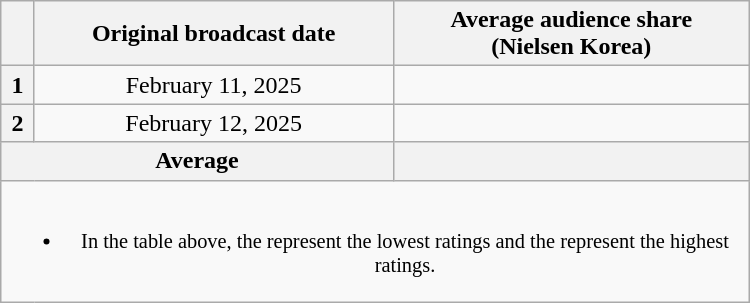<table class="wikitable" style="width:500px; text-align:center">
<tr>
<th scope="col"></th>
<th scope="col">Original broadcast date</th>
<th scope="col">Average audience share<br>(Nielsen Korea)</th>
</tr>
<tr>
<th scope="row">1</th>
<td>February 11, 2025</td>
<td><strong></strong> </td>
</tr>
<tr>
<th scope="row">2</th>
<td>February 12, 2025</td>
<td><strong></strong> </td>
</tr>
<tr>
<th scope="col" colspan="2">Average</th>
<th scope="col"></th>
</tr>
<tr>
<td colspan="3" style="font-size:85%"><br><ul><li>In the table above, the <strong></strong> represent the lowest ratings and the <strong></strong> represent the highest ratings.</li></ul></td>
</tr>
</table>
